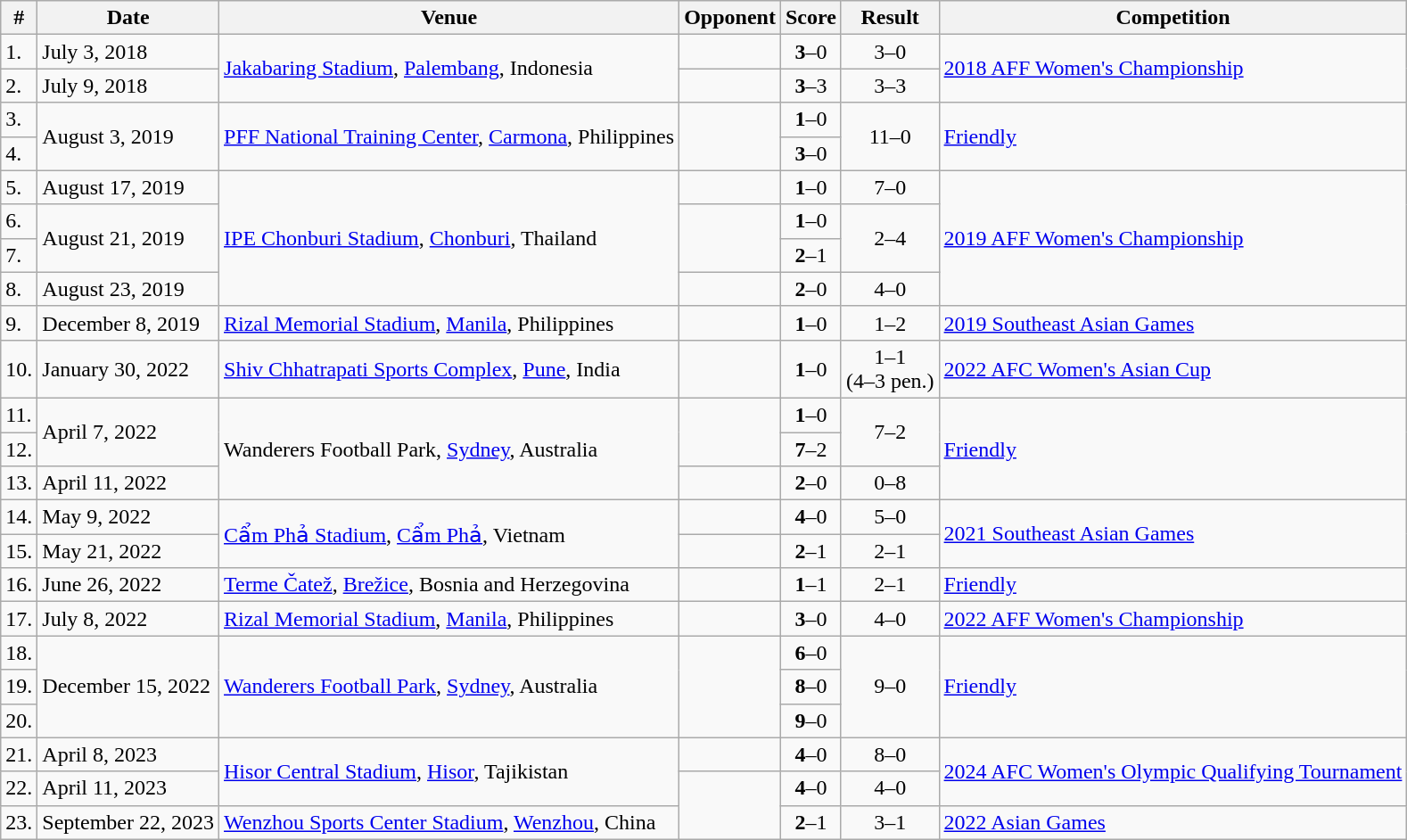<table class="wikitable">
<tr>
<th>#</th>
<th>Date</th>
<th>Venue</th>
<th>Opponent</th>
<th>Score</th>
<th>Result</th>
<th>Competition</th>
</tr>
<tr>
<td>1.</td>
<td>July 3, 2018</td>
<td rowspan=2><a href='#'>Jakabaring Stadium</a>, <a href='#'>Palembang</a>, Indonesia</td>
<td></td>
<td style="text-align:center;"><strong>3</strong>–0</td>
<td style="text-align:center;">3–0</td>
<td rowspan="2"><a href='#'>2018 AFF Women's Championship</a></td>
</tr>
<tr>
<td>2.</td>
<td>July 9, 2018</td>
<td></td>
<td style="text-align:center;"><strong>3</strong>–3</td>
<td style="text-align:center;">3–3</td>
</tr>
<tr>
<td>3.</td>
<td rowspan="2">August 3, 2019</td>
<td rowspan="2"><a href='#'>PFF National Training Center</a>, <a href='#'>Carmona</a>, Philippines</td>
<td rowspan="2"></td>
<td style="text-align:center;"><strong>1</strong>–0</td>
<td rowspan="2" style="text-align:center;">11–0</td>
<td rowspan="2"><a href='#'>Friendly</a></td>
</tr>
<tr>
<td>4.</td>
<td style="text-align:center;"><strong>3</strong>–0</td>
</tr>
<tr>
<td>5.</td>
<td>August 17, 2019</td>
<td rowspan=4><a href='#'>IPE Chonburi Stadium</a>, <a href='#'>Chonburi</a>, Thailand</td>
<td></td>
<td style="text-align:center;"><strong>1</strong>–0</td>
<td style="text-align:center;">7–0</td>
<td rowspan="4"><a href='#'>2019 AFF Women's Championship</a></td>
</tr>
<tr>
<td>6.</td>
<td rowspan="2">August 21, 2019</td>
<td rowspan="2"></td>
<td style="text-align:center;"><strong>1</strong>–0</td>
<td rowspan="2" style="text-align:center;">2–4</td>
</tr>
<tr>
<td>7.</td>
<td style="text-align:center;"><strong>2</strong>–1</td>
</tr>
<tr>
<td>8.</td>
<td>August 23, 2019</td>
<td></td>
<td align="center"><strong>2</strong>–0</td>
<td align="center">4–0</td>
</tr>
<tr>
<td>9.</td>
<td>December 8, 2019</td>
<td><a href='#'>Rizal Memorial Stadium</a>, <a href='#'>Manila</a>, Philippines</td>
<td></td>
<td align="center"><strong>1</strong>–0</td>
<td align="center">1–2</td>
<td><a href='#'>2019 Southeast Asian Games</a></td>
</tr>
<tr>
<td>10.</td>
<td>January 30, 2022</td>
<td><a href='#'>Shiv Chhatrapati Sports Complex</a>, <a href='#'>Pune</a>, India</td>
<td></td>
<td align="center"><strong>1</strong>–0</td>
<td align="center">1–1<br>(4–3 pen.)</td>
<td><a href='#'>2022 AFC Women's Asian Cup</a></td>
</tr>
<tr>
<td>11.</td>
<td rowspan="2">April 7, 2022</td>
<td rowspan="3">Wanderers Football Park, <a href='#'>Sydney</a>, Australia</td>
<td rowspan="2"></td>
<td style="text-align:center;"><strong>1</strong>–0</td>
<td rowspan="2" style="text-align:center;">7–2</td>
<td rowspan="3"><a href='#'>Friendly</a></td>
</tr>
<tr>
<td>12.</td>
<td style="text-align:center;"><strong>7</strong>–2</td>
</tr>
<tr>
<td>13.</td>
<td>April 11, 2022</td>
<td></td>
<td style="text-align:center;"><strong>2</strong>–0</td>
<td style="text-align:center;">0–8</td>
</tr>
<tr>
<td>14.</td>
<td>May 9, 2022</td>
<td rowspan="2"><a href='#'>Cẩm Phả Stadium</a>, <a href='#'>Cẩm Phả</a>, Vietnam</td>
<td></td>
<td style="text-align:center;"><strong>4</strong>–0</td>
<td style="text-align:center;">5–0</td>
<td rowspan="2"><a href='#'>2021 Southeast Asian Games</a></td>
</tr>
<tr>
<td>15.</td>
<td>May 21, 2022</td>
<td></td>
<td style="text-align:center;"><strong>2</strong>–1</td>
<td style="text-align:center;">2–1</td>
</tr>
<tr>
<td>16.</td>
<td>June 26, 2022</td>
<td><a href='#'>Terme Čatež</a>, <a href='#'>Brežice</a>, Bosnia and Herzegovina</td>
<td></td>
<td style="text-align:center;"><strong>1</strong>–1</td>
<td style="text-align:center;">2–1</td>
<td><a href='#'>Friendly</a></td>
</tr>
<tr>
<td>17.</td>
<td>July 8, 2022</td>
<td><a href='#'>Rizal Memorial Stadium</a>, <a href='#'>Manila</a>, Philippines</td>
<td></td>
<td style="text-align:center;"><strong>3</strong>–0</td>
<td style="text-align:center;">4–0</td>
<td><a href='#'>2022 AFF Women's Championship</a></td>
</tr>
<tr>
<td>18.</td>
<td rowspan=3>December 15, 2022</td>
<td rowspan=3><a href='#'>Wanderers Football Park</a>, <a href='#'>Sydney</a>, Australia</td>
<td rowspan=3></td>
<td align=center><strong>6</strong>–0</td>
<td rowspan=3 align=center>9–0</td>
<td rowspan=3><a href='#'>Friendly</a></td>
</tr>
<tr>
<td>19.</td>
<td align=center><strong>8</strong>–0</td>
</tr>
<tr>
<td>20.</td>
<td align=center><strong>9</strong>–0</td>
</tr>
<tr>
<td>21.</td>
<td>April 8, 2023</td>
<td rowspan=2><a href='#'>Hisor Central Stadium</a>, <a href='#'>Hisor</a>, Tajikistan</td>
<td></td>
<td align=center><strong>4</strong>–0</td>
<td align=center>8–0</td>
<td rowspan=2><a href='#'>2024 AFC Women's Olympic Qualifying Tournament</a></td>
</tr>
<tr>
<td>22.</td>
<td>April 11, 2023</td>
<td rowspan=2></td>
<td align=center><strong>4</strong>–0</td>
<td align=center>4–0</td>
</tr>
<tr>
<td>23.</td>
<td>September 22, 2023</td>
<td><a href='#'>Wenzhou Sports Center Stadium</a>, <a href='#'>Wenzhou</a>, China</td>
<td align=center><strong>2</strong>–1</td>
<td align=center>3–1</td>
<td><a href='#'>2022 Asian Games</a></td>
</tr>
</table>
